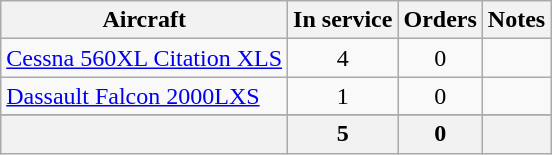<table class="wikitable sortable">
<tr>
<th>Aircraft</th>
<th>In service</th>
<th>Orders</th>
<th>Notes</th>
</tr>
<tr>
<td><a href='#'>Cessna 560XL Citation XLS</a></td>
<td align=center>4</td>
<td align=center>0</td>
<td></td>
</tr>
<tr>
<td><a href='#'>Dassault Falcon 2000LXS</a></td>
<td align=center>1</td>
<td align=center>0</td>
<td></td>
</tr>
<tr>
</tr>
<tr>
<th></th>
<th>5</th>
<th>0</th>
<th colspan=4></th>
</tr>
</table>
